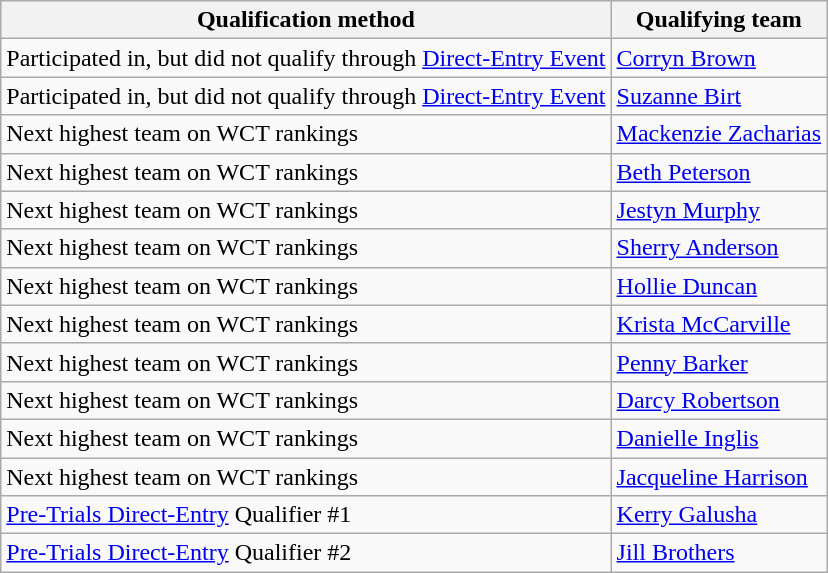<table class="wikitable">
<tr>
<th scope="col">Qualification method</th>
<th scope="col">Qualifying team</th>
</tr>
<tr>
<td>Participated in, but did not qualify through <a href='#'> Direct-Entry Event</a></td>
<td> <a href='#'>Corryn Brown</a></td>
</tr>
<tr>
<td>Participated in, but did not qualify through <a href='#'> Direct-Entry Event</a></td>
<td> <a href='#'>Suzanne Birt</a></td>
</tr>
<tr>
<td>Next highest team on WCT rankings</td>
<td> <a href='#'>Mackenzie Zacharias</a></td>
</tr>
<tr>
<td>Next highest team on WCT rankings</td>
<td> <a href='#'>Beth Peterson</a></td>
</tr>
<tr>
<td>Next highest team on WCT rankings</td>
<td> <a href='#'>Jestyn Murphy</a></td>
</tr>
<tr>
<td>Next highest team on WCT rankings</td>
<td> <a href='#'>Sherry Anderson</a></td>
</tr>
<tr>
<td>Next highest team on WCT rankings</td>
<td> <a href='#'>Hollie Duncan</a></td>
</tr>
<tr>
<td>Next highest team on WCT rankings</td>
<td> <a href='#'>Krista McCarville</a></td>
</tr>
<tr>
<td>Next highest team on WCT rankings</td>
<td> <a href='#'>Penny Barker</a></td>
</tr>
<tr>
<td>Next highest team on WCT rankings</td>
<td> <a href='#'>Darcy Robertson</a></td>
</tr>
<tr>
<td>Next highest team on WCT rankings</td>
<td> <a href='#'>Danielle Inglis</a></td>
</tr>
<tr>
<td>Next highest team on WCT rankings</td>
<td> <a href='#'>Jacqueline Harrison</a></td>
</tr>
<tr>
<td><a href='#'>Pre-Trials Direct-Entry</a> Qualifier #1</td>
<td> <a href='#'>Kerry Galusha</a></td>
</tr>
<tr>
<td><a href='#'>Pre-Trials Direct-Entry</a> Qualifier #2</td>
<td> <a href='#'>Jill Brothers</a></td>
</tr>
</table>
